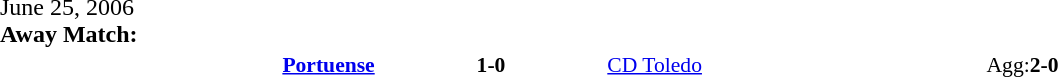<table width=100% cellspacing=1>
<tr>
<th width=20%></th>
<th width=12%></th>
<th width=20%></th>
<th></th>
</tr>
<tr>
<td>June 25, 2006<br><strong>Away Match:</strong></td>
</tr>
<tr style=font-size:90%>
<td align=right><strong><a href='#'>Portuense</a></strong></td>
<td align=center><strong>1-0</strong></td>
<td><a href='#'>CD Toledo</a></td>
<td>Agg:<strong>2-0</strong></td>
</tr>
</table>
